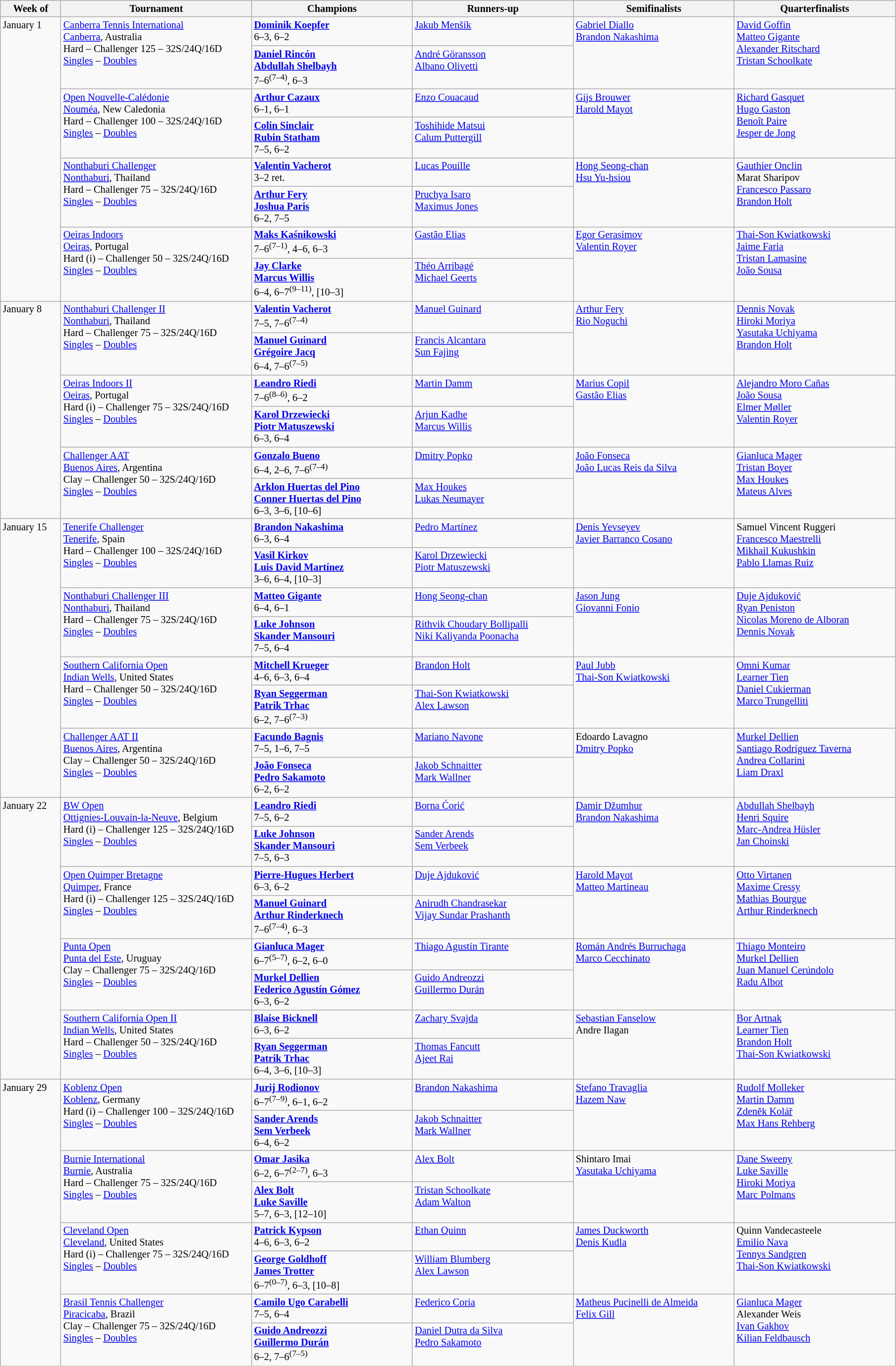<table class="wikitable" style="font-size:85%;">
<tr>
<th width="75">Week of</th>
<th width="250">Tournament</th>
<th width="210">Champions</th>
<th width="210">Runners-up</th>
<th width="210">Semifinalists</th>
<th width="210">Quarterfinalists</th>
</tr>
<tr valign=top>
<td rowspan=8>January 1</td>
<td rowspan=2><a href='#'>Canberra Tennis International</a><br><a href='#'>Canberra</a>, Australia <br> Hard – Challenger 125 – 32S/24Q/16D<br><a href='#'>Singles</a> – <a href='#'>Doubles</a></td>
<td> <strong><a href='#'>Dominik Koepfer</a></strong><br>6–3, 6–2</td>
<td> <a href='#'>Jakub Menšík</a></td>
<td rowspan=2> <a href='#'>Gabriel Diallo</a> <br>  <a href='#'>Brandon Nakashima</a></td>
<td rowspan=2> <a href='#'>David Goffin</a> <br> <a href='#'>Matteo Gigante</a> <br> <a href='#'>Alexander Ritschard</a> <br>  <a href='#'>Tristan Schoolkate</a></td>
</tr>
<tr valign=top>
<td> <strong><a href='#'>Daniel Rincón</a></strong><br> <strong><a href='#'>Abdullah Shelbayh</a></strong><br>7–6<sup>(7–4)</sup>, 6–3</td>
<td> <a href='#'>André Göransson</a><br> <a href='#'>Albano Olivetti</a></td>
</tr>
<tr valign=top>
<td rowspan=2><a href='#'>Open Nouvelle-Calédonie</a><br><a href='#'>Nouméa</a>, New Caledonia <br> Hard – Challenger 100 – 32S/24Q/16D<br><a href='#'>Singles</a> – <a href='#'>Doubles</a></td>
<td> <strong><a href='#'>Arthur Cazaux</a></strong><br>6–1, 6–1</td>
<td> <a href='#'>Enzo Couacaud</a></td>
<td rowspan=2> <a href='#'>Gijs Brouwer</a> <br>  <a href='#'>Harold Mayot</a></td>
<td rowspan=2> <a href='#'>Richard Gasquet</a> <br> <a href='#'>Hugo Gaston</a> <br> <a href='#'>Benoît Paire</a> <br>  <a href='#'>Jesper de Jong</a></td>
</tr>
<tr valign=top>
<td> <strong><a href='#'>Colin Sinclair</a></strong><br> <strong><a href='#'>Rubin Statham</a></strong><br>7–5, 6–2</td>
<td> <a href='#'>Toshihide Matsui</a><br> <a href='#'>Calum Puttergill</a></td>
</tr>
<tr valign=top>
<td rowspan=2><a href='#'>Nonthaburi Challenger</a><br><a href='#'>Nonthaburi</a>, Thailand <br> Hard – Challenger 75 – 32S/24Q/16D<br><a href='#'>Singles</a> – <a href='#'>Doubles</a></td>
<td> <strong><a href='#'>Valentin Vacherot</a></strong><br>3–2 ret.</td>
<td> <a href='#'>Lucas Pouille</a></td>
<td rowspan=2> <a href='#'>Hong Seong-chan</a> <br>  <a href='#'>Hsu Yu-hsiou</a></td>
<td rowspan=2> <a href='#'>Gauthier Onclin</a> <br> Marat Sharipov <br> <a href='#'>Francesco Passaro</a> <br>  <a href='#'>Brandon Holt</a></td>
</tr>
<tr valign=top>
<td> <strong><a href='#'>Arthur Fery</a></strong><br> <strong><a href='#'>Joshua Paris</a></strong><br>6–2, 7–5</td>
<td> <a href='#'>Pruchya Isaro</a><br> <a href='#'>Maximus Jones</a></td>
</tr>
<tr valign=top>
<td rowspan=2><a href='#'>Oeiras Indoors</a><br><a href='#'>Oeiras</a>, Portugal <br> Hard (i) – Challenger 50 – 32S/24Q/16D<br><a href='#'>Singles</a> – <a href='#'>Doubles</a></td>
<td> <strong><a href='#'>Maks Kaśnikowski</a></strong><br>7–6<sup>(7–1)</sup>, 4–6, 6–3</td>
<td> <a href='#'>Gastão Elias</a></td>
<td rowspan=2> <a href='#'>Egor Gerasimov</a> <br>  <a href='#'>Valentin Royer</a></td>
<td rowspan=2> <a href='#'>Thai-Son Kwiatkowski</a> <br> <a href='#'>Jaime Faria</a> <br>  <a href='#'>Tristan Lamasine</a> <br>  <a href='#'>João Sousa</a></td>
</tr>
<tr valign=top>
<td> <strong><a href='#'>Jay Clarke</a></strong><br> <strong><a href='#'>Marcus Willis</a></strong><br>6–4, 6–7<sup>(9–11)</sup>, [10–3]</td>
<td> <a href='#'>Théo Arribagé</a><br> <a href='#'>Michael Geerts</a></td>
</tr>
<tr valign=top>
<td rowspan=6>January 8</td>
<td rowspan=2><a href='#'>Nonthaburi Challenger II</a><br><a href='#'>Nonthaburi</a>, Thailand <br> Hard – Challenger 75 – 32S/24Q/16D<br><a href='#'>Singles</a> – <a href='#'>Doubles</a></td>
<td> <strong><a href='#'>Valentin Vacherot</a></strong><br>7–5, 7–6<sup>(7–4)</sup></td>
<td> <a href='#'>Manuel Guinard</a></td>
<td rowspan=2> <a href='#'>Arthur Fery</a> <br>  <a href='#'>Rio Noguchi</a></td>
<td rowspan=2> <a href='#'>Dennis Novak</a> <br> <a href='#'>Hiroki Moriya</a> <br> <a href='#'>Yasutaka Uchiyama</a> <br>  <a href='#'>Brandon Holt</a></td>
</tr>
<tr valign=top>
<td> <strong><a href='#'>Manuel Guinard</a></strong><br> <strong><a href='#'>Grégoire Jacq</a></strong><br>6–4, 7–6<sup>(7–5)</sup></td>
<td> <a href='#'>Francis Alcantara</a><br> <a href='#'>Sun Fajing</a></td>
</tr>
<tr valign=top>
<td rowspan=2><a href='#'>Oeiras Indoors II</a><br><a href='#'>Oeiras</a>, Portugal <br> Hard (i) – Challenger 75 – 32S/24Q/16D<br><a href='#'>Singles</a> – <a href='#'>Doubles</a></td>
<td> <strong><a href='#'>Leandro Riedi</a></strong><br>7–6<sup>(8–6)</sup>, 6–2</td>
<td> <a href='#'>Martin Damm</a></td>
<td rowspan=2> <a href='#'>Marius Copil</a> <br>  <a href='#'>Gastão Elias</a></td>
<td rowspan=2> <a href='#'>Alejandro Moro Cañas</a> <br> <a href='#'>João Sousa</a> <br> <a href='#'>Elmer Møller</a> <br>  <a href='#'>Valentin Royer</a></td>
</tr>
<tr valign=top>
<td> <strong><a href='#'>Karol Drzewiecki</a></strong><br> <strong><a href='#'>Piotr Matuszewski</a></strong><br>6–3, 6–4</td>
<td> <a href='#'>Arjun Kadhe</a><br> <a href='#'>Marcus Willis</a></td>
</tr>
<tr valign=top>
<td rowspan=2><a href='#'>Challenger AAT</a><br><a href='#'>Buenos Aires</a>, Argentina <br> Clay – Challenger 50 – 32S/24Q/16D<br><a href='#'>Singles</a> – <a href='#'>Doubles</a></td>
<td> <strong><a href='#'>Gonzalo Bueno</a></strong><br>6–4, 2–6, 7–6<sup>(7–4)</sup></td>
<td> <a href='#'>Dmitry Popko</a></td>
<td rowspan=2> <a href='#'>João Fonseca</a> <br>  <a href='#'>João Lucas Reis da Silva</a></td>
<td rowspan=2> <a href='#'>Gianluca Mager</a> <br> <a href='#'>Tristan Boyer</a><br>  <a href='#'>Max Houkes</a> <br>  <a href='#'>Mateus Alves</a></td>
</tr>
<tr valign=top>
<td> <strong><a href='#'>Arklon Huertas del Pino</a></strong><br> <strong><a href='#'>Conner Huertas del Pino</a></strong><br>6–3, 3–6, [10–6]</td>
<td> <a href='#'>Max Houkes</a><br> <a href='#'>Lukas Neumayer</a></td>
</tr>
<tr valign=top>
<td rowspan=8>January 15</td>
<td rowspan=2><a href='#'>Tenerife Challenger</a><br><a href='#'>Tenerife</a>, Spain <br> Hard – Challenger 100 – 32S/24Q/16D<br><a href='#'>Singles</a> – <a href='#'>Doubles</a></td>
<td> <strong><a href='#'>Brandon Nakashima</a></strong><br>6–3, 6–4</td>
<td> <a href='#'>Pedro Martínez</a></td>
<td rowspan=2> <a href='#'>Denis Yevseyev</a> <br>  <a href='#'>Javier Barranco Cosano</a></td>
<td rowspan=2> Samuel Vincent Ruggeri <br> <a href='#'>Francesco Maestrelli</a> <br> <a href='#'>Mikhail Kukushkin</a> <br>  <a href='#'>Pablo Llamas Ruiz</a></td>
</tr>
<tr valign=top>
<td> <strong><a href='#'>Vasil Kirkov</a></strong><br> <strong><a href='#'>Luis David Martínez</a></strong><br>3–6, 6–4, [10–3]</td>
<td> <a href='#'>Karol Drzewiecki</a><br> <a href='#'>Piotr Matuszewski</a></td>
</tr>
<tr valign=top>
<td rowspan=2><a href='#'>Nonthaburi Challenger III</a><br><a href='#'>Nonthaburi</a>, Thailand <br> Hard – Challenger 75 – 32S/24Q/16D<br><a href='#'>Singles</a> – <a href='#'>Doubles</a></td>
<td> <strong><a href='#'>Matteo Gigante</a></strong><br>6–4, 6–1</td>
<td> <a href='#'>Hong Seong-chan</a></td>
<td rowspan=2> <a href='#'>Jason Jung</a> <br>  <a href='#'>Giovanni Fonio</a></td>
<td rowspan=2> <a href='#'>Duje Ajduković</a> <br>  <a href='#'>Ryan Peniston</a> <br>  <a href='#'>Nicolas Moreno de Alboran</a> <br>  <a href='#'>Dennis Novak</a></td>
</tr>
<tr valign=top>
<td> <strong><a href='#'>Luke Johnson</a></strong><br> <strong><a href='#'>Skander Mansouri</a></strong><br>7–5, 6–4</td>
<td> <a href='#'>Rithvik Choudary Bollipalli</a><br> <a href='#'>Niki Kaliyanda Poonacha</a></td>
</tr>
<tr valign=top>
<td rowspan=2><a href='#'>Southern California Open</a><br><a href='#'>Indian Wells</a>, United States <br> Hard – Challenger 50 – 32S/24Q/16D<br><a href='#'>Singles</a> – <a href='#'>Doubles</a></td>
<td> <strong><a href='#'>Mitchell Krueger</a></strong><br>4–6, 6–3, 6–4</td>
<td> <a href='#'>Brandon Holt</a></td>
<td rowspan=2> <a href='#'>Paul Jubb</a> <br>  <a href='#'>Thai-Son Kwiatkowski</a></td>
<td rowspan=2> <a href='#'>Omni Kumar</a> <br>  <a href='#'>Learner Tien</a> <br> <a href='#'>Daniel Cukierman</a> <br>  <a href='#'>Marco Trungelliti</a></td>
</tr>
<tr valign=top>
<td> <strong><a href='#'>Ryan Seggerman</a></strong><br> <strong><a href='#'>Patrik Trhac</a></strong><br>6–2, 7–6<sup>(7–3)</sup></td>
<td> <a href='#'>Thai-Son Kwiatkowski</a><br> <a href='#'>Alex Lawson</a></td>
</tr>
<tr valign=top>
<td rowspan=2><a href='#'>Challenger AAT II</a><br><a href='#'>Buenos Aires</a>, Argentina <br> Clay – Challenger 50 – 32S/24Q/16D<br><a href='#'>Singles</a> – <a href='#'>Doubles</a></td>
<td> <strong><a href='#'>Facundo Bagnis</a></strong><br>7–5, 1–6, 7–5</td>
<td> <a href='#'>Mariano Navone</a></td>
<td rowspan=2> Edoardo Lavagno <br>  <a href='#'>Dmitry Popko</a></td>
<td rowspan=2> <a href='#'>Murkel Dellien</a> <br> <a href='#'>Santiago Rodríguez Taverna</a> <br> <a href='#'>Andrea Collarini</a> <br>  <a href='#'>Liam Draxl</a></td>
</tr>
<tr valign=top>
<td> <strong><a href='#'>João Fonseca</a></strong><br> <strong><a href='#'>Pedro Sakamoto</a></strong><br>6–2, 6–2</td>
<td> <a href='#'>Jakob Schnaitter</a><br> <a href='#'>Mark Wallner</a></td>
</tr>
<tr valign=top>
<td rowspan=8>January 22</td>
<td rowspan=2><a href='#'>BW Open</a><br><a href='#'>Ottignies-Louvain-la-Neuve</a>, Belgium <br> Hard (i) – Challenger 125 – 32S/24Q/16D<br><a href='#'>Singles</a> – <a href='#'>Doubles</a></td>
<td> <strong><a href='#'>Leandro Riedi</a></strong><br>7–5, 6–2</td>
<td> <a href='#'>Borna Ćorić</a></td>
<td rowspan=2> <a href='#'>Damir Džumhur</a> <br>  <a href='#'>Brandon Nakashima</a></td>
<td rowspan=2> <a href='#'>Abdullah Shelbayh</a> <br>  <a href='#'>Henri Squire</a> <br>  <a href='#'>Marc-Andrea Hüsler</a> <br>  <a href='#'>Jan Choinski</a></td>
</tr>
<tr valign=top>
<td> <strong><a href='#'>Luke Johnson</a></strong><br> <strong><a href='#'>Skander Mansouri</a></strong><br>7–5, 6–3</td>
<td> <a href='#'>Sander Arends</a><br> <a href='#'>Sem Verbeek</a></td>
</tr>
<tr valign=top>
<td rowspan=2><a href='#'>Open Quimper Bretagne</a><br><a href='#'>Quimper</a>, France <br> Hard (i) – Challenger 125 – 32S/24Q/16D<br><a href='#'>Singles</a> – <a href='#'>Doubles</a></td>
<td> <strong><a href='#'>Pierre-Hugues Herbert</a></strong><br>6–3, 6–2</td>
<td> <a href='#'>Duje Ajduković</a></td>
<td rowspan=2> <a href='#'>Harold Mayot</a> <br>  <a href='#'>Matteo Martineau</a></td>
<td rowspan=2> <a href='#'>Otto Virtanen</a> <br>  <a href='#'>Maxime Cressy</a> <br>  <a href='#'>Mathias Bourgue</a> <br>  <a href='#'>Arthur Rinderknech</a></td>
</tr>
<tr valign=top>
<td> <strong><a href='#'>Manuel Guinard</a></strong><br> <strong><a href='#'>Arthur Rinderknech</a></strong><br>7–6<sup>(7–4)</sup>, 6–3</td>
<td> <a href='#'>Anirudh Chandrasekar</a><br> <a href='#'>Vijay Sundar Prashanth</a></td>
</tr>
<tr valign=top>
<td rowspan=2><a href='#'>Punta Open</a><br><a href='#'>Punta del Este</a>, Uruguay <br> Clay – Challenger 75 – 32S/24Q/16D<br><a href='#'>Singles</a> – <a href='#'>Doubles</a></td>
<td> <strong><a href='#'>Gianluca Mager</a></strong><br>6–7<sup>(5–7)</sup>, 6–2, 6–0</td>
<td> <a href='#'>Thiago Agustín Tirante</a></td>
<td rowspan=2> <a href='#'>Román Andrés Burruchaga</a> <br>  <a href='#'>Marco Cecchinato</a></td>
<td rowspan=2> <a href='#'>Thiago Monteiro</a> <br> <a href='#'>Murkel Dellien</a> <br> <a href='#'>Juan Manuel Cerúndolo</a> <br>  <a href='#'>Radu Albot</a></td>
</tr>
<tr valign=top>
<td> <strong><a href='#'>Murkel Dellien</a></strong><br> <strong><a href='#'>Federico Agustín Gómez</a></strong><br>6–3, 6–2</td>
<td> <a href='#'>Guido Andreozzi</a><br> <a href='#'>Guillermo Durán</a></td>
</tr>
<tr valign=top>
<td rowspan=2><a href='#'>Southern California Open II</a><br><a href='#'>Indian Wells</a>, United States <br> Hard – Challenger 50 – 32S/24Q/16D<br><a href='#'>Singles</a> – <a href='#'>Doubles</a></td>
<td> <strong><a href='#'>Blaise Bicknell</a></strong><br>6–3, 6–2</td>
<td> <a href='#'>Zachary Svajda</a></td>
<td rowspan=2> <a href='#'>Sebastian Fanselow</a> <br>  Andre Ilagan</td>
<td rowspan=2> <a href='#'>Bor Artnak</a> <br> <a href='#'>Learner Tien</a> <br> <a href='#'>Brandon Holt</a> <br>  <a href='#'>Thai-Son Kwiatkowski</a></td>
</tr>
<tr valign=top>
<td> <strong><a href='#'>Ryan Seggerman</a></strong><br> <strong><a href='#'>Patrik Trhac</a></strong><br>6–4, 3–6, [10–3]</td>
<td> <a href='#'>Thomas Fancutt</a><br> <a href='#'>Ajeet Rai</a></td>
</tr>
<tr valign=top>
<td rowspan=8>January 29</td>
<td rowspan=2><a href='#'>Koblenz Open</a><br><a href='#'>Koblenz</a>,  Germany <br> Hard (i) – Challenger 100 – 32S/24Q/16D<br><a href='#'>Singles</a> – <a href='#'>Doubles</a></td>
<td> <strong><a href='#'>Jurij Rodionov</a></strong><br>6–7<sup>(7–9)</sup>, 6–1, 6–2</td>
<td> <a href='#'>Brandon Nakashima</a></td>
<td rowspan=2> <a href='#'>Stefano Travaglia</a> <br>  <a href='#'>Hazem Naw</a></td>
<td rowspan=2> <a href='#'>Rudolf Molleker</a> <br>  <a href='#'>Martin Damm</a> <br> <a href='#'>Zdeněk Kolář</a> <br>  <a href='#'>Max Hans Rehberg</a></td>
</tr>
<tr valign=top>
<td> <strong><a href='#'>Sander Arends</a></strong><br> <strong><a href='#'>Sem Verbeek</a></strong><br>6–4, 6–2</td>
<td> <a href='#'>Jakob Schnaitter</a><br> <a href='#'>Mark Wallner</a></td>
</tr>
<tr valign=top>
<td rowspan=2><a href='#'>Burnie International</a><br><a href='#'>Burnie</a>, Australia <br> Hard – Challenger 75 – 32S/24Q/16D<br><a href='#'>Singles</a> – <a href='#'>Doubles</a></td>
<td> <strong><a href='#'>Omar Jasika</a></strong><br>6–2, 6–7<sup>(2–7)</sup>, 6–3</td>
<td> <a href='#'>Alex Bolt</a></td>
<td rowspan=2> Shintaro Imai <br>  <a href='#'>Yasutaka Uchiyama</a></td>
<td rowspan=2> <a href='#'>Dane Sweeny</a> <br> <a href='#'>Luke Saville</a> <br> <a href='#'>Hiroki Moriya</a> <br>  <a href='#'>Marc Polmans</a></td>
</tr>
<tr valign=top>
<td> <strong><a href='#'>Alex Bolt</a></strong><br> <strong><a href='#'>Luke Saville</a></strong><br>5–7, 6–3, [12–10]</td>
<td> <a href='#'>Tristan Schoolkate</a><br> <a href='#'>Adam Walton</a></td>
</tr>
<tr valign=top>
<td rowspan=2><a href='#'>Cleveland Open</a><br><a href='#'>Cleveland</a>, United States <br> Hard (i) – Challenger 75 – 32S/24Q/16D<br><a href='#'>Singles</a> – <a href='#'>Doubles</a></td>
<td> <strong><a href='#'>Patrick Kypson</a></strong><br>4–6, 6–3, 6–2</td>
<td> <a href='#'>Ethan Quinn</a></td>
<td rowspan=2> <a href='#'>James Duckworth</a> <br>  <a href='#'>Denis Kudla</a></td>
<td rowspan=2> Quinn Vandecasteele <br> <a href='#'>Emilio Nava</a> <br> <a href='#'>Tennys Sandgren</a> <br>  <a href='#'>Thai-Son Kwiatkowski</a></td>
</tr>
<tr valign=top>
<td> <strong><a href='#'>George Goldhoff</a></strong><br> <strong><a href='#'>James Trotter</a></strong><br>6–7<sup>(0–7)</sup>, 6–3, [10–8]</td>
<td> <a href='#'>William Blumberg</a><br> <a href='#'>Alex Lawson</a></td>
</tr>
<tr valign=top>
<td rowspan=2><a href='#'>Brasil Tennis Challenger</a><br><a href='#'>Piracicaba</a>, Brazil <br> Clay – Challenger 75 – 32S/24Q/16D<br><a href='#'>Singles</a> – <a href='#'>Doubles</a></td>
<td> <strong><a href='#'>Camilo Ugo Carabelli</a></strong><br>7–5, 6–4</td>
<td> <a href='#'>Federico Coria</a></td>
<td rowspan=2> <a href='#'>Matheus Pucinelli de Almeida</a> <br>  <a href='#'>Felix Gill</a></td>
<td rowspan=2> <a href='#'>Gianluca Mager</a> <br> Alexander Weis <br>  <a href='#'>Ivan Gakhov</a> <br>  <a href='#'>Kilian Feldbausch</a></td>
</tr>
<tr valign=top>
<td> <strong><a href='#'>Guido Andreozzi</a></strong><br> <strong><a href='#'>Guillermo Durán</a></strong><br>6–2, 7–6<sup>(7–5)</sup></td>
<td> <a href='#'>Daniel Dutra da Silva</a><br> <a href='#'>Pedro Sakamoto</a></td>
</tr>
</table>
